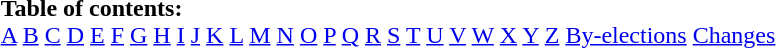<table border="0" id="toc" style="margin: 0 auto;" align=center>
<tr>
<td><strong>Table of contents:</strong><br><a href='#'>A</a> <a href='#'>B</a> <a href='#'>C</a> <a href='#'>D</a> <a href='#'>E</a> <a href='#'>F</a> <a href='#'>G</a> <a href='#'>H</a> <a href='#'>I</a> <a href='#'>J</a> <a href='#'>K</a> <a href='#'>L</a> <a href='#'>M</a> <a href='#'>N</a> <a href='#'>O</a> <a href='#'>P</a> <a href='#'>Q</a> <a href='#'>R</a> <a href='#'>S</a> <a href='#'>T</a> <a href='#'>U</a> <a href='#'>V</a> <a href='#'>W</a> <a href='#'>X</a> <a href='#'>Y</a> <a href='#'>Z</a> <a href='#'>By-elections</a> <a href='#'>Changes</a></td>
</tr>
</table>
